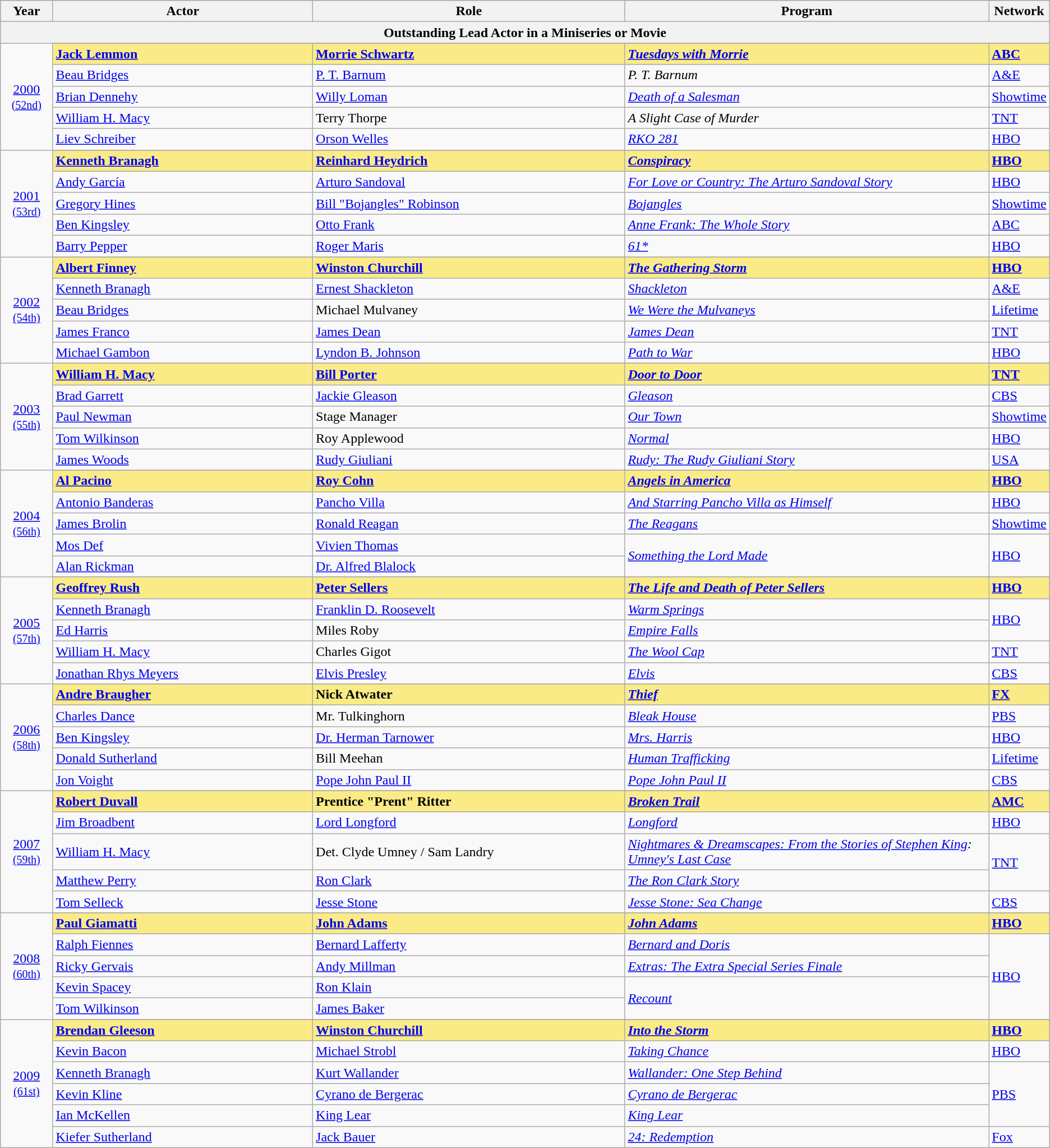<table class="wikitable" style="width:100; text-align: left;">
<tr style="background:#bebebe;">
<th style="width:5%;">Year</th>
<th style="width:25%;">Actor</th>
<th style="width:30%;">Role</th>
<th style="width:35%;">Program</th>
<th style="width:5%;">Network</th>
</tr>
<tr>
<th colspan=5>Outstanding Lead Actor in a Miniseries or Movie</th>
</tr>
<tr>
<td rowspan=6 style="text-align:center"><a href='#'>2000</a><br><small><a href='#'>(52nd)</a></small></td>
</tr>
<tr style="background:#FAEB86">
<td><strong><a href='#'>Jack Lemmon</a></strong></td>
<td><strong><a href='#'>Morrie Schwartz</a></strong></td>
<td><strong><em><a href='#'>Tuesdays with Morrie</a></em></strong></td>
<td><strong><a href='#'>ABC</a></strong></td>
</tr>
<tr>
<td><a href='#'>Beau Bridges</a></td>
<td><a href='#'>P. T. Barnum</a></td>
<td><em>P. T. Barnum</em></td>
<td><a href='#'>A&E</a></td>
</tr>
<tr>
<td><a href='#'>Brian Dennehy</a></td>
<td><a href='#'>Willy Loman</a></td>
<td><em><a href='#'>Death of a Salesman</a></em></td>
<td><a href='#'>Showtime</a></td>
</tr>
<tr>
<td><a href='#'>William H. Macy</a></td>
<td>Terry Thorpe</td>
<td><em>A Slight Case of Murder</em></td>
<td><a href='#'>TNT</a></td>
</tr>
<tr>
<td><a href='#'>Liev Schreiber</a></td>
<td><a href='#'>Orson Welles</a></td>
<td><em><a href='#'>RKO 281</a></em></td>
<td><a href='#'>HBO</a></td>
</tr>
<tr>
<td rowspan=6 style="text-align:center"><a href='#'>2001</a><br><small><a href='#'>(53rd)</a></small></td>
</tr>
<tr style="background:#FAEB86">
<td><strong><a href='#'>Kenneth Branagh</a></strong></td>
<td><strong><a href='#'>Reinhard Heydrich</a></strong></td>
<td><strong><em><a href='#'>Conspiracy</a></em></strong></td>
<td><strong><a href='#'>HBO</a></strong></td>
</tr>
<tr>
<td><a href='#'>Andy García</a></td>
<td><a href='#'>Arturo Sandoval</a></td>
<td><em><a href='#'>For Love or Country: The Arturo Sandoval Story</a></em></td>
<td><a href='#'>HBO</a></td>
</tr>
<tr>
<td><a href='#'>Gregory Hines</a></td>
<td><a href='#'>Bill "Bojangles" Robinson</a></td>
<td><em><a href='#'>Bojangles</a></em></td>
<td><a href='#'>Showtime</a></td>
</tr>
<tr>
<td><a href='#'>Ben Kingsley</a></td>
<td><a href='#'>Otto Frank</a></td>
<td><em><a href='#'>Anne Frank: The Whole Story</a></em></td>
<td><a href='#'>ABC</a></td>
</tr>
<tr>
<td><a href='#'>Barry Pepper</a></td>
<td><a href='#'>Roger Maris</a></td>
<td><em><a href='#'>61*</a></em></td>
<td><a href='#'>HBO</a></td>
</tr>
<tr>
<td rowspan=6 style="text-align:center"><a href='#'>2002</a><br><small><a href='#'>(54th)</a></small></td>
</tr>
<tr style="background:#FAEB86">
<td><strong><a href='#'>Albert Finney</a></strong></td>
<td><strong><a href='#'>Winston Churchill</a></strong></td>
<td><strong><em><a href='#'>The Gathering Storm</a></em></strong></td>
<td><strong><a href='#'>HBO</a></strong></td>
</tr>
<tr>
<td><a href='#'>Kenneth Branagh</a></td>
<td><a href='#'>Ernest Shackleton</a></td>
<td><em><a href='#'>Shackleton</a></em></td>
<td><a href='#'>A&E</a></td>
</tr>
<tr>
<td><a href='#'>Beau Bridges</a></td>
<td>Michael Mulvaney</td>
<td><em><a href='#'>We Were the Mulvaneys</a></em></td>
<td><a href='#'>Lifetime</a></td>
</tr>
<tr>
<td><a href='#'>James Franco</a></td>
<td><a href='#'>James Dean</a></td>
<td><em><a href='#'>James Dean</a></em></td>
<td><a href='#'>TNT</a></td>
</tr>
<tr>
<td><a href='#'>Michael Gambon</a></td>
<td><a href='#'>Lyndon B. Johnson</a></td>
<td><em><a href='#'>Path to War</a></em></td>
<td><a href='#'>HBO</a></td>
</tr>
<tr>
<td rowspan=6 style="text-align:center"><a href='#'>2003</a><br><small><a href='#'>(55th)</a></small></td>
</tr>
<tr style="background:#FAEB86">
<td><strong><a href='#'>William H. Macy</a></strong></td>
<td><strong><a href='#'>Bill Porter</a></strong></td>
<td><strong><em><a href='#'>Door to Door</a></em></strong></td>
<td><strong><a href='#'>TNT</a></strong></td>
</tr>
<tr>
<td><a href='#'>Brad Garrett</a></td>
<td><a href='#'>Jackie Gleason</a></td>
<td><em><a href='#'>Gleason</a></em></td>
<td><a href='#'>CBS</a></td>
</tr>
<tr>
<td><a href='#'>Paul Newman</a></td>
<td>Stage Manager</td>
<td><em><a href='#'>Our Town</a></em></td>
<td><a href='#'>Showtime</a></td>
</tr>
<tr>
<td><a href='#'>Tom Wilkinson</a></td>
<td>Roy Applewood</td>
<td><em><a href='#'>Normal</a></em></td>
<td><a href='#'>HBO</a></td>
</tr>
<tr>
<td><a href='#'>James Woods</a></td>
<td><a href='#'>Rudy Giuliani</a></td>
<td><em><a href='#'>Rudy: The Rudy Giuliani Story</a></em></td>
<td><a href='#'>USA</a></td>
</tr>
<tr>
<td rowspan=6 style="text-align:center"><a href='#'>2004</a><br><small><a href='#'>(56th)</a></small></td>
</tr>
<tr style="background:#FAEB86">
<td><strong><a href='#'>Al Pacino</a></strong></td>
<td><strong><a href='#'>Roy Cohn</a></strong></td>
<td><strong><em><a href='#'>Angels in America</a></em></strong></td>
<td><strong><a href='#'>HBO</a></strong></td>
</tr>
<tr>
<td><a href='#'>Antonio Banderas</a></td>
<td><a href='#'>Pancho Villa</a></td>
<td><em><a href='#'>And Starring Pancho Villa as Himself</a></em></td>
<td><a href='#'>HBO</a></td>
</tr>
<tr>
<td><a href='#'>James Brolin</a></td>
<td><a href='#'>Ronald Reagan</a></td>
<td><em><a href='#'>The Reagans</a></em></td>
<td><a href='#'>Showtime</a></td>
</tr>
<tr>
<td><a href='#'>Mos Def</a></td>
<td><a href='#'>Vivien Thomas</a></td>
<td rowspan="2"><em><a href='#'>Something the Lord Made</a></em></td>
<td rowspan="2"><a href='#'>HBO</a></td>
</tr>
<tr>
<td><a href='#'>Alan Rickman</a></td>
<td><a href='#'>Dr. Alfred Blalock</a></td>
</tr>
<tr>
<td rowspan=6 style="text-align:center"><a href='#'>2005</a><br><small><a href='#'>(57th)</a></small></td>
</tr>
<tr style="background:#FAEB86">
<td><strong><a href='#'>Geoffrey Rush</a></strong></td>
<td><strong><a href='#'>Peter Sellers</a></strong></td>
<td><strong><em><a href='#'>The Life and Death of Peter Sellers</a></em></strong></td>
<td><strong><a href='#'>HBO</a></strong></td>
</tr>
<tr>
<td><a href='#'>Kenneth Branagh</a></td>
<td><a href='#'>Franklin D. Roosevelt</a></td>
<td><em><a href='#'>Warm Springs</a></em></td>
<td rowspan=2><a href='#'>HBO</a></td>
</tr>
<tr>
<td><a href='#'>Ed Harris</a></td>
<td>Miles Roby</td>
<td><em><a href='#'>Empire Falls</a></em></td>
</tr>
<tr>
<td><a href='#'>William H. Macy</a></td>
<td>Charles Gigot</td>
<td><em><a href='#'>The Wool Cap</a></em></td>
<td><a href='#'>TNT</a></td>
</tr>
<tr>
<td><a href='#'>Jonathan Rhys Meyers</a></td>
<td><a href='#'>Elvis Presley</a></td>
<td><em><a href='#'>Elvis</a></em></td>
<td><a href='#'>CBS</a></td>
</tr>
<tr>
<td rowspan=6 style="text-align:center"><a href='#'>2006</a><br><small><a href='#'>(58th)</a></small></td>
</tr>
<tr style="background:#FAEB86">
<td><strong><a href='#'>Andre Braugher</a></strong></td>
<td><strong>Nick Atwater</strong></td>
<td><strong><em><a href='#'>Thief</a></em></strong></td>
<td><strong><a href='#'>FX</a></strong></td>
</tr>
<tr>
<td><a href='#'>Charles Dance</a></td>
<td>Mr. Tulkinghorn</td>
<td><em><a href='#'>Bleak House</a></em></td>
<td><a href='#'>PBS</a></td>
</tr>
<tr>
<td><a href='#'>Ben Kingsley</a></td>
<td><a href='#'>Dr. Herman Tarnower</a></td>
<td><em><a href='#'>Mrs. Harris</a></em></td>
<td><a href='#'>HBO</a></td>
</tr>
<tr>
<td><a href='#'>Donald Sutherland</a></td>
<td>Bill Meehan</td>
<td><em><a href='#'>Human Trafficking</a></em></td>
<td><a href='#'>Lifetime</a></td>
</tr>
<tr>
<td><a href='#'>Jon Voight</a></td>
<td><a href='#'>Pope John Paul II</a></td>
<td><em><a href='#'>Pope John Paul II</a></em></td>
<td><a href='#'>CBS</a></td>
</tr>
<tr>
<td rowspan=6 style="text-align:center"><a href='#'>2007</a><br><small><a href='#'>(59th)</a></small></td>
</tr>
<tr style="background:#FAEB86">
<td><strong><a href='#'>Robert Duvall</a></strong></td>
<td><strong>Prentice "Prent" Ritter</strong></td>
<td><strong><em><a href='#'>Broken Trail</a></em></strong></td>
<td><strong><a href='#'>AMC</a></strong></td>
</tr>
<tr>
<td><a href='#'>Jim Broadbent</a></td>
<td><a href='#'>Lord Longford</a></td>
<td><em><a href='#'>Longford</a></em></td>
<td><a href='#'>HBO</a></td>
</tr>
<tr>
<td><a href='#'>William H. Macy</a></td>
<td>Det. Clyde Umney / Sam Landry</td>
<td><em><a href='#'>Nightmares & Dreamscapes: From the Stories of Stephen King</a>: <a href='#'>Umney's Last Case</a></em></td>
<td rowspan=2><a href='#'>TNT</a></td>
</tr>
<tr>
<td><a href='#'>Matthew Perry</a></td>
<td><a href='#'>Ron Clark</a></td>
<td><em><a href='#'>The Ron Clark Story</a></em></td>
</tr>
<tr>
<td><a href='#'>Tom Selleck</a></td>
<td><a href='#'>Jesse Stone</a></td>
<td><em><a href='#'>Jesse Stone: Sea Change</a></em></td>
<td><a href='#'>CBS</a></td>
</tr>
<tr>
<td rowspan=6 style="text-align:center"><a href='#'>2008</a><br><small><a href='#'>(60th)</a></small></td>
</tr>
<tr style="background:#FAEB86">
<td><strong><a href='#'>Paul Giamatti</a></strong></td>
<td><strong><a href='#'>John Adams</a></strong></td>
<td><strong><em><a href='#'>John Adams</a></em></strong></td>
<td><strong><a href='#'>HBO</a></strong></td>
</tr>
<tr>
<td><a href='#'>Ralph Fiennes</a></td>
<td><a href='#'>Bernard Lafferty</a></td>
<td><em><a href='#'>Bernard and Doris</a></em></td>
<td rowspan="4"><a href='#'>HBO</a></td>
</tr>
<tr>
<td><a href='#'>Ricky Gervais</a></td>
<td><a href='#'>Andy Millman</a></td>
<td><em><a href='#'>Extras: The Extra Special Series Finale</a></em></td>
</tr>
<tr>
<td><a href='#'>Kevin Spacey</a></td>
<td><a href='#'>Ron Klain</a></td>
<td rowspan=2><em><a href='#'>Recount</a></em></td>
</tr>
<tr>
<td><a href='#'>Tom Wilkinson</a></td>
<td><a href='#'>James Baker</a></td>
</tr>
<tr>
<td rowspan=7 style="text-align:center"><a href='#'>2009</a><br><small><a href='#'>(61st)</a></small></td>
</tr>
<tr style="background:#FAEB86">
<td><strong><a href='#'>Brendan Gleeson</a></strong></td>
<td><strong><a href='#'>Winston Churchill</a></strong></td>
<td><strong><em><a href='#'>Into the Storm</a></em></strong></td>
<td><strong><a href='#'>HBO</a></strong></td>
</tr>
<tr>
<td><a href='#'>Kevin Bacon</a></td>
<td><a href='#'>Michael Strobl</a></td>
<td><em><a href='#'>Taking Chance</a></em></td>
<td><a href='#'>HBO</a></td>
</tr>
<tr>
<td><a href='#'>Kenneth Branagh</a></td>
<td><a href='#'>Kurt Wallander</a></td>
<td><em><a href='#'>Wallander: One Step Behind</a></em></td>
<td rowspan=3><a href='#'>PBS</a></td>
</tr>
<tr>
<td><a href='#'>Kevin Kline</a></td>
<td><a href='#'>Cyrano de Bergerac</a></td>
<td><em><a href='#'>Cyrano de Bergerac</a></em></td>
</tr>
<tr>
<td><a href='#'>Ian McKellen</a></td>
<td><a href='#'>King Lear</a></td>
<td><em><a href='#'>King Lear</a></em></td>
</tr>
<tr>
<td><a href='#'>Kiefer Sutherland</a></td>
<td><a href='#'>Jack Bauer</a></td>
<td><em><a href='#'>24: Redemption</a></em></td>
<td><a href='#'>Fox</a></td>
</tr>
</table>
